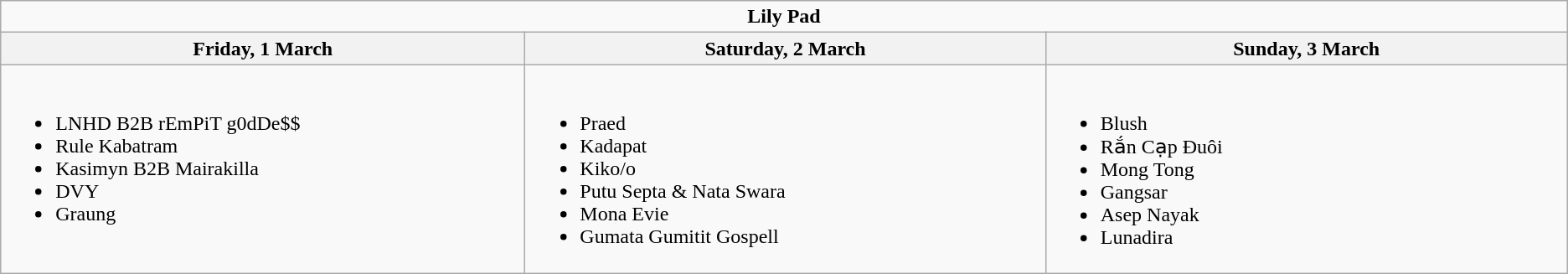<table class="wikitable">
<tr>
<td colspan="4" align="center"><strong>Lily Pad</strong></td>
</tr>
<tr>
<th width="500">Friday, 1 March</th>
<th width="500">Saturday, 2 March</th>
<th width="500">Sunday, 3 March</th>
</tr>
<tr valign="top">
<td><br><ul><li>LNHD B2B rEmPiT g0dDe$$</li><li>Rule Kabatram</li><li>Kasimyn B2B Mairakilla</li><li>DVY</li><li>Graung</li></ul></td>
<td><br><ul><li>Praed</li><li>Kadapat</li><li>Kiko/o</li><li>Putu Septa & Nata Swara</li><li>Mona Evie</li><li>Gumata Gumitit Gospell</li></ul></td>
<td><br><ul><li>Blush</li><li>Rắn Cạp Đuôi</li><li>Mong Tong</li><li>Gangsar</li><li>Asep Nayak</li><li>Lunadira</li></ul></td>
</tr>
</table>
